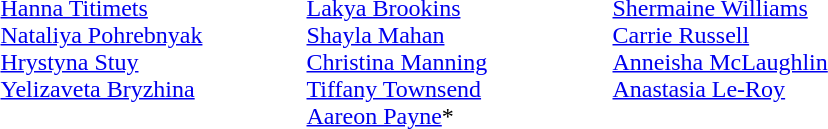<table>
<tr>
<td width=200 valign=top><em></em><br><a href='#'>Hanna Titimets</a><br><a href='#'>Nataliya Pohrebnyak</a><br><a href='#'>Hrystyna Stuy</a><br><a href='#'>Yelizaveta Bryzhina</a></td>
<td width=200 valign=top><em></em><br><a href='#'>Lakya Brookins</a><br><a href='#'>Shayla Mahan</a><br><a href='#'>Christina Manning</a><br><a href='#'>Tiffany Townsend</a><br><a href='#'>Aareon Payne</a>*</td>
<td width=200 valign=top><em></em><br><a href='#'>Shermaine Williams</a><br><a href='#'>Carrie Russell</a><br><a href='#'>Anneisha McLaughlin</a><br><a href='#'>Anastasia Le-Roy</a></td>
</tr>
</table>
